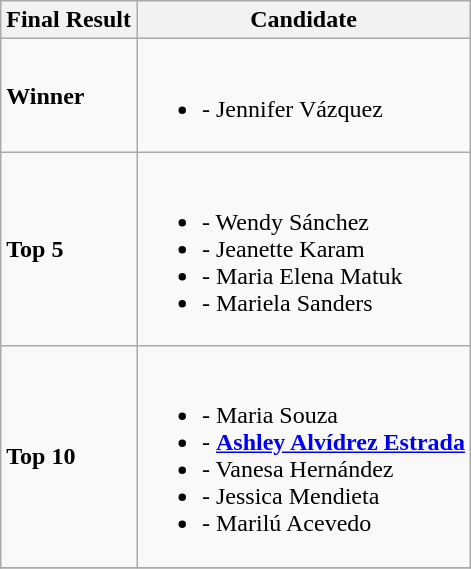<table class="wikitable">
<tr>
<th>Final Result</th>
<th>Candidate</th>
</tr>
<tr>
<td><strong>Winner</strong></td>
<td><br><ul><li><strong></strong> - Jennifer Vázquez</li></ul></td>
</tr>
<tr>
<td><strong>Top 5</strong></td>
<td><br><ul><li><strong></strong> - Wendy Sánchez</li><li><strong></strong> - Jeanette Karam</li><li><strong></strong> - Maria Elena Matuk</li><li><strong></strong> - Mariela Sanders</li></ul></td>
</tr>
<tr>
<td><strong>Top 10</strong></td>
<td><br><ul><li><strong></strong> - Maria Souza</li><li><strong></strong> - <strong><a href='#'>Ashley Alvídrez Estrada</a></strong></li><li><strong></strong> - Vanesa Hernández</li><li><strong></strong> - Jessica Mendieta</li><li><strong></strong> - Marilú Acevedo</li></ul></td>
</tr>
<tr>
</tr>
</table>
